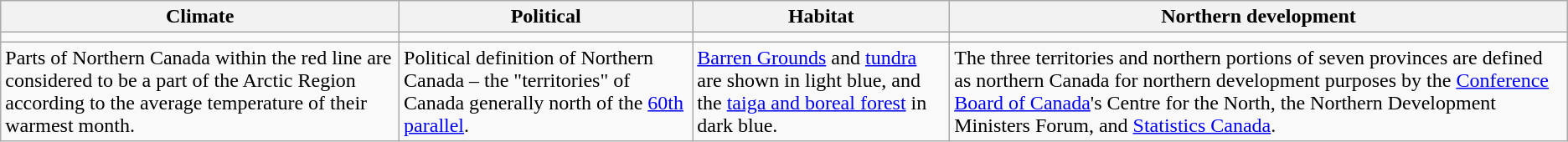<table class="wikitable">
<tr>
<th>Climate</th>
<th>Political</th>
<th>Habitat</th>
<th>Northern development</th>
</tr>
<tr>
<td></td>
<td></td>
<td></td>
<td></td>
</tr>
<tr>
<td>Parts of Northern Canada within the red line are considered to be a part of the Arctic Region according to the average temperature of their warmest month.</td>
<td>Political definition of Northern Canada – the "territories" of Canada generally north of the <a href='#'>60th parallel</a>.</td>
<td><a href='#'>Barren Grounds</a> and <a href='#'>tundra</a> are shown in light blue, and the <a href='#'>taiga and boreal forest</a> in dark blue.</td>
<td>The three territories and northern portions of seven provinces are defined as northern Canada for northern development purposes by the <a href='#'>Conference Board of Canada</a>'s Centre for the North, the Northern Development Ministers Forum, and <a href='#'>Statistics Canada</a>.</td>
</tr>
</table>
